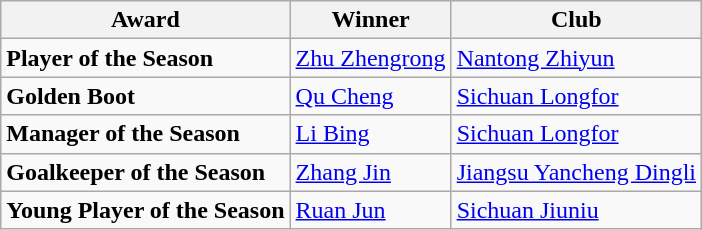<table class="wikitable">
<tr>
<th>Award</th>
<th>Winner</th>
<th>Club</th>
</tr>
<tr>
<td><strong>Player of the Season</strong></td>
<td> <a href='#'>Zhu Zhengrong</a></td>
<td><a href='#'>Nantong Zhiyun</a></td>
</tr>
<tr>
<td><strong>Golden Boot</strong></td>
<td> <a href='#'>Qu Cheng</a></td>
<td><a href='#'>Sichuan Longfor</a></td>
</tr>
<tr>
<td><strong>Manager of the Season</strong></td>
<td> <a href='#'>Li Bing</a></td>
<td><a href='#'>Sichuan Longfor</a></td>
</tr>
<tr>
<td><strong>Goalkeeper of the Season</strong></td>
<td> <a href='#'>Zhang Jin</a></td>
<td><a href='#'>Jiangsu Yancheng Dingli</a></td>
</tr>
<tr>
<td><strong>Young Player of the Season</strong></td>
<td> <a href='#'>Ruan Jun</a></td>
<td><a href='#'>Sichuan Jiuniu</a></td>
</tr>
</table>
